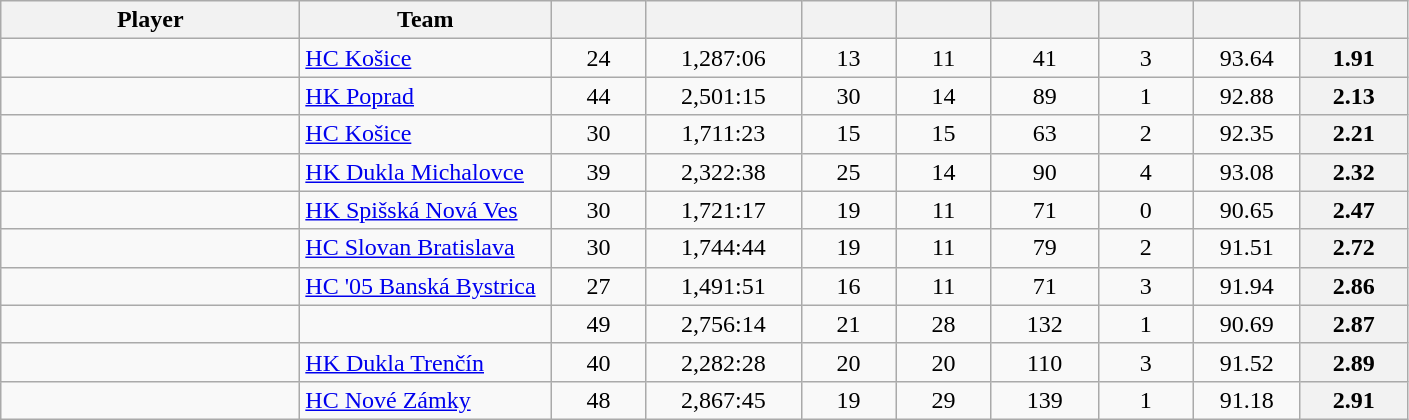<table class="wikitable sortable" style="text-align: center">
<tr>
<th style="width: 12em;">Player</th>
<th style="width: 10em;">Team</th>
<th style="width: 3.5em;"></th>
<th style="width: 6em;"></th>
<th style="width: 3.5em;"></th>
<th style="width: 3.5em;"></th>
<th style="width: 4em;"></th>
<th style="width: 3.5em;"></th>
<th style="width: 4em;"></th>
<th style="width: 4em;"></th>
</tr>
<tr>
<td style="text-align:left;"></td>
<td style="text-align:left;"><a href='#'>HC Košice</a></td>
<td>24</td>
<td>1,287:06</td>
<td>13</td>
<td>11</td>
<td>41</td>
<td>3</td>
<td>93.64</td>
<th>1.91</th>
</tr>
<tr>
<td style="text-align:left;"></td>
<td style="text-align:left;"><a href='#'>HK Poprad</a></td>
<td>44</td>
<td>2,501:15</td>
<td>30</td>
<td>14</td>
<td>89</td>
<td>1</td>
<td>92.88</td>
<th>2.13</th>
</tr>
<tr>
<td style="text-align:left;"></td>
<td style="text-align:left;"><a href='#'>HC Košice</a></td>
<td>30</td>
<td>1,711:23</td>
<td>15</td>
<td>15</td>
<td>63</td>
<td>2</td>
<td>92.35</td>
<th>2.21</th>
</tr>
<tr>
<td style="text-align:left;"></td>
<td style="text-align:left;"><a href='#'>HK Dukla Michalovce</a></td>
<td>39</td>
<td>2,322:38</td>
<td>25</td>
<td>14</td>
<td>90</td>
<td>4</td>
<td>93.08</td>
<th>2.32</th>
</tr>
<tr>
<td style="text-align:left;"></td>
<td style="text-align:left;"><a href='#'>HK Spišská Nová Ves</a></td>
<td>30</td>
<td>1,721:17</td>
<td>19</td>
<td>11</td>
<td>71</td>
<td>0</td>
<td>90.65</td>
<th>2.47</th>
</tr>
<tr>
<td style="text-align:left;"></td>
<td style="text-align:left;"><a href='#'>HC Slovan Bratislava</a></td>
<td>30</td>
<td>1,744:44</td>
<td>19</td>
<td>11</td>
<td>79</td>
<td>2</td>
<td>91.51</td>
<th>2.72</th>
</tr>
<tr>
<td style="text-align:left;"></td>
<td style="text-align:left;"><a href='#'>HC '05 Banská Bystrica</a></td>
<td>27</td>
<td>1,491:51</td>
<td>16</td>
<td>11</td>
<td>71</td>
<td>3</td>
<td>91.94</td>
<th>2.86</th>
</tr>
<tr>
<td style="text-align:left;"></td>
<td style="text-align:left;"></td>
<td>49</td>
<td>2,756:14</td>
<td>21</td>
<td>28</td>
<td>132</td>
<td>1</td>
<td>90.69</td>
<th>2.87</th>
</tr>
<tr>
<td style="text-align:left;"></td>
<td style="text-align:left;"><a href='#'>HK Dukla Trenčín</a></td>
<td>40</td>
<td>2,282:28</td>
<td>20</td>
<td>20</td>
<td>110</td>
<td>3</td>
<td>91.52</td>
<th>2.89</th>
</tr>
<tr>
<td style="text-align:left;"></td>
<td style="text-align:left;"><a href='#'>HC Nové Zámky</a></td>
<td>48</td>
<td>2,867:45</td>
<td>19</td>
<td>29</td>
<td>139</td>
<td>1</td>
<td>91.18</td>
<th>2.91</th>
</tr>
</table>
